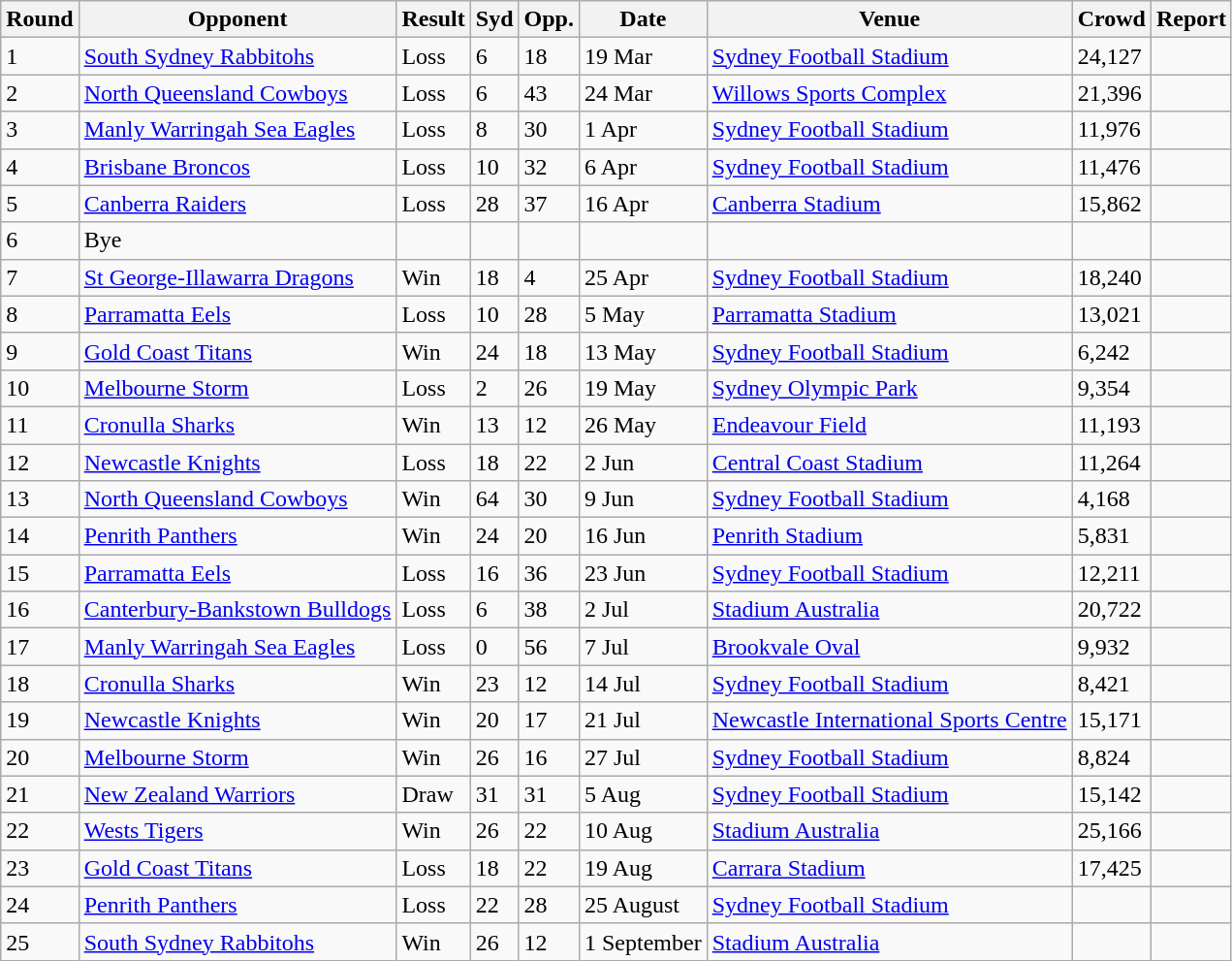<table class="wikitable sortable" style="text-align:left;">
<tr>
<th>Round</th>
<th>Opponent</th>
<th>Result</th>
<th>Syd</th>
<th>Opp.</th>
<th>Date</th>
<th>Venue</th>
<th>Crowd</th>
<th>Report</th>
</tr>
<tr>
<td>1</td>
<td><a href='#'>South Sydney Rabbitohs</a></td>
<td>Loss</td>
<td>6</td>
<td>18</td>
<td>19 Mar</td>
<td><a href='#'>Sydney Football Stadium</a></td>
<td>24,127</td>
<td></td>
</tr>
<tr>
<td>2</td>
<td><a href='#'>North Queensland Cowboys</a></td>
<td>Loss</td>
<td>6</td>
<td>43</td>
<td>24 Mar</td>
<td><a href='#'>Willows Sports Complex</a></td>
<td>21,396</td>
<td></td>
</tr>
<tr>
<td>3</td>
<td><a href='#'>Manly Warringah Sea Eagles</a></td>
<td>Loss</td>
<td>8</td>
<td>30</td>
<td>1 Apr</td>
<td><a href='#'>Sydney Football Stadium</a></td>
<td>11,976</td>
<td></td>
</tr>
<tr>
<td>4</td>
<td><a href='#'>Brisbane Broncos</a></td>
<td>Loss</td>
<td>10</td>
<td>32</td>
<td>6 Apr</td>
<td><a href='#'>Sydney Football Stadium</a></td>
<td>11,476</td>
<td></td>
</tr>
<tr>
<td>5</td>
<td><a href='#'>Canberra Raiders</a></td>
<td>Loss</td>
<td>28</td>
<td>37</td>
<td>16 Apr</td>
<td><a href='#'>Canberra Stadium</a></td>
<td>15,862</td>
<td></td>
</tr>
<tr>
<td>6</td>
<td>Bye</td>
<td></td>
<td></td>
<td></td>
<td></td>
<td></td>
<td></td>
</tr>
<tr>
<td>7</td>
<td><a href='#'>St George-Illawarra Dragons</a></td>
<td>Win</td>
<td>18</td>
<td>4</td>
<td>25 Apr</td>
<td><a href='#'>Sydney Football Stadium</a></td>
<td>18,240</td>
<td></td>
</tr>
<tr>
<td>8</td>
<td><a href='#'>Parramatta Eels</a></td>
<td>Loss</td>
<td>10</td>
<td>28</td>
<td>5 May</td>
<td><a href='#'>Parramatta Stadium</a></td>
<td>13,021</td>
<td></td>
</tr>
<tr>
<td>9</td>
<td><a href='#'>Gold Coast Titans</a></td>
<td>Win</td>
<td>24</td>
<td>18</td>
<td>13 May</td>
<td><a href='#'>Sydney Football Stadium</a></td>
<td>6,242</td>
<td></td>
</tr>
<tr>
<td>10</td>
<td><a href='#'>Melbourne Storm</a></td>
<td>Loss</td>
<td>2</td>
<td>26</td>
<td>19 May</td>
<td><a href='#'>Sydney Olympic Park</a></td>
<td>9,354</td>
<td></td>
</tr>
<tr>
<td>11</td>
<td><a href='#'>Cronulla Sharks</a></td>
<td>Win</td>
<td>13</td>
<td>12</td>
<td>26 May</td>
<td><a href='#'>Endeavour Field</a></td>
<td>11,193</td>
<td></td>
</tr>
<tr>
<td>12</td>
<td><a href='#'>Newcastle Knights</a></td>
<td>Loss</td>
<td>18</td>
<td>22</td>
<td>2 Jun</td>
<td><a href='#'>Central Coast Stadium</a></td>
<td>11,264</td>
<td></td>
</tr>
<tr>
<td>13</td>
<td><a href='#'>North Queensland Cowboys</a></td>
<td>Win</td>
<td>64</td>
<td>30</td>
<td>9 Jun</td>
<td><a href='#'>Sydney Football Stadium</a></td>
<td>4,168</td>
<td></td>
</tr>
<tr>
<td>14</td>
<td><a href='#'>Penrith Panthers</a></td>
<td>Win</td>
<td>24</td>
<td>20</td>
<td>16 Jun</td>
<td><a href='#'>Penrith Stadium</a></td>
<td>5,831</td>
<td></td>
</tr>
<tr>
<td>15</td>
<td><a href='#'>Parramatta Eels</a></td>
<td>Loss</td>
<td>16</td>
<td>36</td>
<td>23 Jun</td>
<td><a href='#'>Sydney Football Stadium</a></td>
<td>12,211</td>
<td></td>
</tr>
<tr>
<td>16</td>
<td><a href='#'>Canterbury-Bankstown Bulldogs</a></td>
<td>Loss</td>
<td>6</td>
<td>38</td>
<td>2 Jul</td>
<td><a href='#'>Stadium Australia</a></td>
<td>20,722</td>
<td></td>
</tr>
<tr>
<td>17</td>
<td><a href='#'>Manly Warringah Sea Eagles</a></td>
<td>Loss</td>
<td>0</td>
<td>56</td>
<td>7 Jul</td>
<td><a href='#'>Brookvale Oval</a></td>
<td>9,932</td>
<td></td>
</tr>
<tr>
<td>18</td>
<td><a href='#'>Cronulla Sharks</a></td>
<td>Win</td>
<td>23</td>
<td>12</td>
<td>14 Jul</td>
<td><a href='#'>Sydney Football Stadium</a></td>
<td>8,421</td>
<td></td>
</tr>
<tr>
<td>19</td>
<td><a href='#'>Newcastle Knights</a></td>
<td>Win</td>
<td>20</td>
<td>17</td>
<td>21 Jul</td>
<td><a href='#'>Newcastle International Sports Centre</a></td>
<td>15,171</td>
<td></td>
</tr>
<tr>
<td>20</td>
<td><a href='#'>Melbourne Storm</a></td>
<td>Win</td>
<td>26</td>
<td>16</td>
<td>27 Jul</td>
<td><a href='#'>Sydney Football Stadium</a></td>
<td>8,824</td>
<td></td>
</tr>
<tr>
<td>21</td>
<td><a href='#'>New Zealand Warriors</a></td>
<td>Draw</td>
<td>31</td>
<td>31</td>
<td>5 Aug</td>
<td><a href='#'>Sydney Football Stadium</a></td>
<td>15,142</td>
<td></td>
</tr>
<tr>
<td>22</td>
<td><a href='#'>Wests Tigers</a></td>
<td>Win</td>
<td>26</td>
<td>22</td>
<td>10 Aug</td>
<td><a href='#'>Stadium Australia</a></td>
<td>25,166</td>
<td></td>
</tr>
<tr>
<td>23</td>
<td><a href='#'>Gold Coast Titans</a></td>
<td>Loss</td>
<td>18</td>
<td>22</td>
<td>19 Aug</td>
<td><a href='#'>Carrara Stadium</a></td>
<td>17,425</td>
<td></td>
</tr>
<tr>
<td>24</td>
<td><a href='#'>Penrith Panthers</a></td>
<td>Loss</td>
<td>22</td>
<td>28</td>
<td>25 August</td>
<td><a href='#'>Sydney Football Stadium</a></td>
<td></td>
<td></td>
</tr>
<tr>
<td>25</td>
<td><a href='#'>South Sydney Rabbitohs</a></td>
<td>Win</td>
<td>26</td>
<td>12</td>
<td>1 September</td>
<td><a href='#'>Stadium Australia</a></td>
<td></td>
<td></td>
</tr>
</table>
